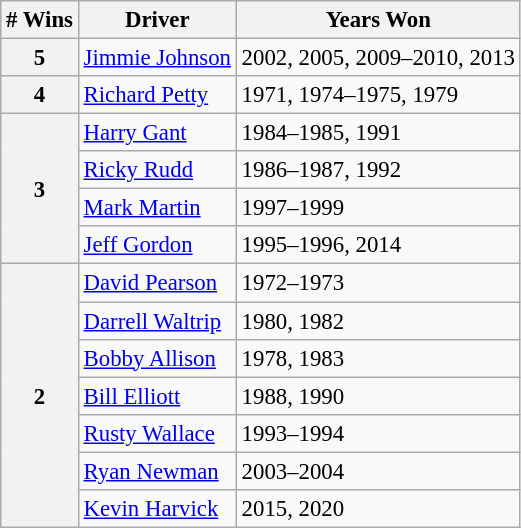<table class="wikitable" style="font-size: 95%;">
<tr>
<th># Wins</th>
<th>Driver</th>
<th>Years Won</th>
</tr>
<tr>
<th>5</th>
<td><a href='#'>Jimmie Johnson</a></td>
<td>2002, 2005, 2009–2010, 2013</td>
</tr>
<tr>
<th>4</th>
<td><a href='#'>Richard Petty</a></td>
<td>1971, 1974–1975, 1979</td>
</tr>
<tr>
<th rowspan="4">3</th>
<td><a href='#'>Harry Gant</a></td>
<td>1984–1985, 1991</td>
</tr>
<tr>
<td><a href='#'>Ricky Rudd</a></td>
<td>1986–1987, 1992</td>
</tr>
<tr>
<td><a href='#'>Mark Martin</a></td>
<td>1997–1999</td>
</tr>
<tr>
<td><a href='#'>Jeff Gordon</a></td>
<td>1995–1996, 2014</td>
</tr>
<tr>
<th rowspan="7">2</th>
<td><a href='#'>David Pearson</a></td>
<td>1972–1973</td>
</tr>
<tr>
<td><a href='#'>Darrell Waltrip</a></td>
<td>1980, 1982</td>
</tr>
<tr>
<td><a href='#'>Bobby Allison</a></td>
<td>1978, 1983</td>
</tr>
<tr>
<td><a href='#'>Bill Elliott</a></td>
<td>1988, 1990</td>
</tr>
<tr>
<td><a href='#'>Rusty Wallace</a></td>
<td>1993–1994</td>
</tr>
<tr>
<td><a href='#'>Ryan Newman</a></td>
<td>2003–2004</td>
</tr>
<tr>
<td><a href='#'>Kevin Harvick</a></td>
<td>2015, 2020</td>
</tr>
</table>
